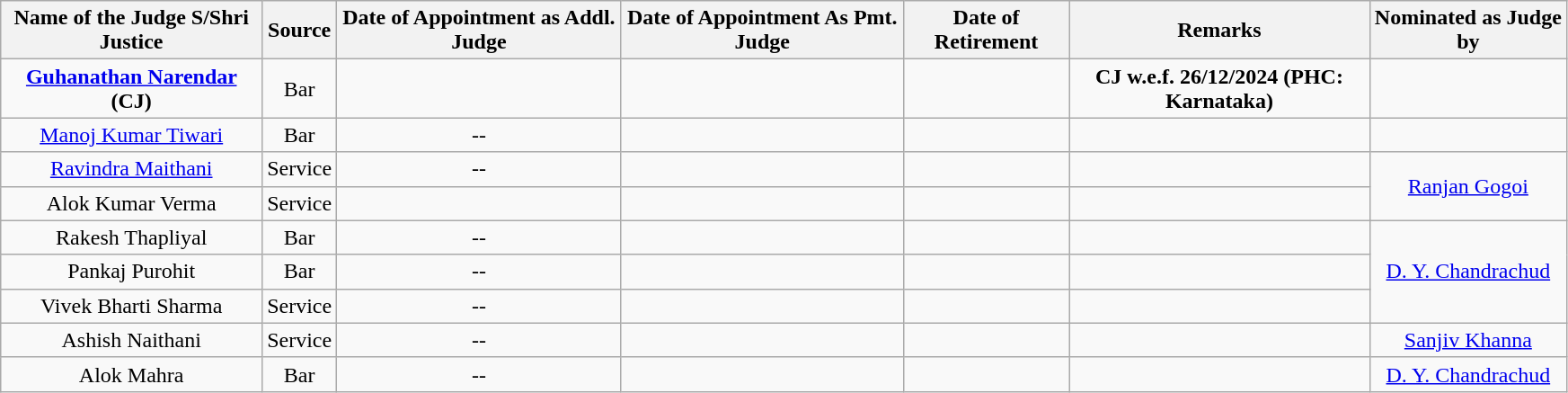<table class="wikitable sortable static-row-numbers static-row-header" style="text-align:center" width="92%">
<tr>
<th>Name of the Judge S/Shri Justice</th>
<th>Source</th>
<th>Date of Appointment as Addl. Judge</th>
<th>Date of Appointment As Pmt. Judge</th>
<th>Date of Retirement</th>
<th>Remarks</th>
<th>Nominated as Judge by</th>
</tr>
<tr>
<td><strong><a href='#'>Guhanathan Narendar</a> (CJ)</strong></td>
<td>Bar</td>
<td></td>
<td></td>
<td></td>
<td><strong>CJ w.e.f. 26/12/2024 (PHC: Karnataka)</strong></td>
<td></td>
</tr>
<tr>
<td><a href='#'>Manoj Kumar Tiwari</a></td>
<td>Bar</td>
<td>--</td>
<td></td>
<td></td>
<td></td>
<td></td>
</tr>
<tr>
<td><a href='#'>Ravindra Maithani</a></td>
<td>Service</td>
<td>--</td>
<td></td>
<td></td>
<td></td>
<td rowspan="2"><a href='#'>Ranjan Gogoi</a></td>
</tr>
<tr>
<td>Alok Kumar Verma</td>
<td>Service</td>
<td></td>
<td></td>
<td></td>
<td></td>
</tr>
<tr>
<td>Rakesh Thapliyal</td>
<td>Bar</td>
<td>--</td>
<td></td>
<td></td>
<td></td>
<td rowspan="3"><a href='#'>D. Y. Chandrachud</a></td>
</tr>
<tr>
<td>Pankaj Purohit</td>
<td>Bar</td>
<td>--</td>
<td></td>
<td></td>
<td></td>
</tr>
<tr>
<td>Vivek Bharti Sharma</td>
<td>Service</td>
<td>--</td>
<td></td>
<td></td>
<td></td>
</tr>
<tr>
<td>Ashish Naithani</td>
<td>Service</td>
<td>--</td>
<td></td>
<td></td>
<td></td>
<td><a href='#'>Sanjiv Khanna</a></td>
</tr>
<tr>
<td>Alok Mahra</td>
<td>Bar</td>
<td>--</td>
<td></td>
<td></td>
<td></td>
<td><a href='#'>D. Y. Chandrachud</a></td>
</tr>
</table>
